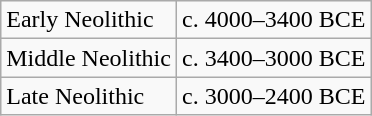<table class="wikitable">
<tr>
<td>Early Neolithic</td>
<td>c. 4000–3400 BCE</td>
</tr>
<tr>
<td>Middle Neolithic</td>
<td>c. 3400–3000 BCE</td>
</tr>
<tr>
<td>Late Neolithic</td>
<td>c. 3000–2400 BCE</td>
</tr>
</table>
